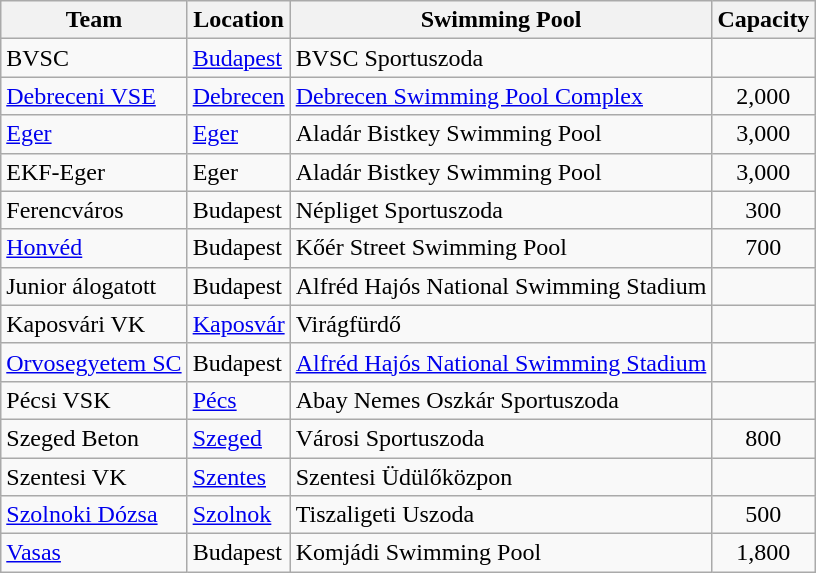<table class="wikitable sortable" style="text-align: left;">
<tr>
<th>Team</th>
<th>Location</th>
<th>Swimming Pool</th>
<th>Capacity</th>
</tr>
<tr>
<td>BVSC</td>
<td><a href='#'>Budapest</a></td>
<td>BVSC Sportuszoda</td>
<td align="center"></td>
</tr>
<tr>
<td><a href='#'>Debreceni VSE</a></td>
<td><a href='#'>Debrecen</a></td>
<td><a href='#'>Debrecen Swimming Pool Complex</a></td>
<td align="center">2,000</td>
</tr>
<tr>
<td><a href='#'>Eger</a></td>
<td><a href='#'>Eger</a></td>
<td>Aladár Bistkey Swimming Pool</td>
<td align="center">3,000</td>
</tr>
<tr>
<td>EKF-Eger</td>
<td>Eger</td>
<td>Aladár Bistkey Swimming Pool</td>
<td align="center">3,000</td>
</tr>
<tr>
<td>Ferencváros</td>
<td>Budapest</td>
<td>Népliget Sportuszoda</td>
<td align="center">300</td>
</tr>
<tr>
<td><a href='#'>Honvéd</a></td>
<td>Budapest</td>
<td>Kőér Street Swimming Pool</td>
<td align="center">700</td>
</tr>
<tr>
<td>Junior álogatott</td>
<td>Budapest</td>
<td>Alfréd Hajós National Swimming Stadium</td>
<td align="center"></td>
</tr>
<tr>
<td>Kaposvári VK</td>
<td><a href='#'>Kaposvár</a></td>
<td>Virágfürdő</td>
<td align="center"></td>
</tr>
<tr>
<td><a href='#'>Orvosegyetem SC</a></td>
<td>Budapest</td>
<td><a href='#'>Alfréd Hajós National Swimming Stadium</a></td>
<td align="center"></td>
</tr>
<tr>
<td>Pécsi VSK</td>
<td><a href='#'>Pécs</a></td>
<td>Abay Nemes Oszkár Sportuszoda</td>
<td align="center"></td>
</tr>
<tr>
<td>Szeged Beton</td>
<td><a href='#'>Szeged</a></td>
<td>Városi Sportuszoda</td>
<td align="center">800</td>
</tr>
<tr>
<td>Szentesi VK</td>
<td><a href='#'>Szentes</a></td>
<td>Szentesi Üdülőközpon</td>
<td align="center"></td>
</tr>
<tr>
<td><a href='#'>Szolnoki Dózsa</a></td>
<td><a href='#'>Szolnok</a></td>
<td>Tiszaligeti Uszoda</td>
<td align="center">500</td>
</tr>
<tr>
<td><a href='#'>Vasas</a></td>
<td>Budapest</td>
<td>Komjádi Swimming Pool</td>
<td align="center">1,800</td>
</tr>
</table>
